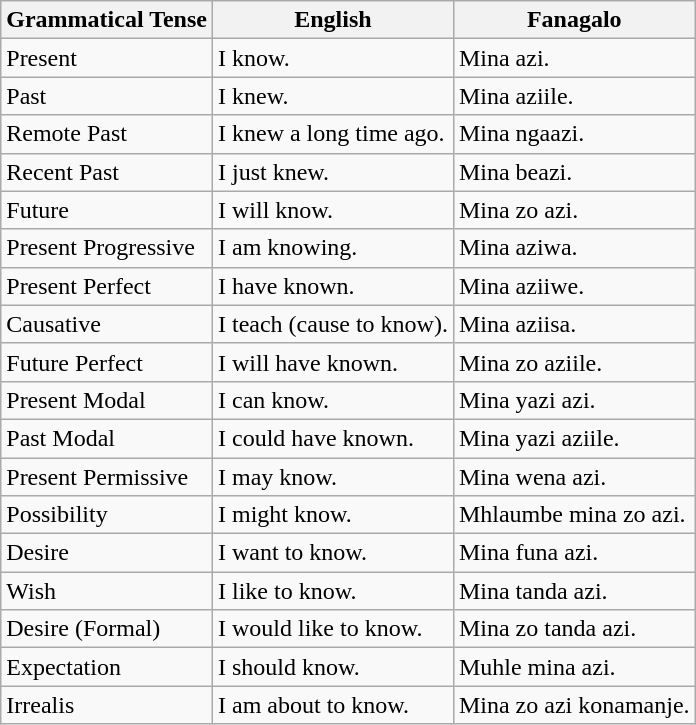<table class="wikitable">
<tr>
<th><strong>Grammatical Tense</strong></th>
<th><strong>English</strong></th>
<th><strong>Fanagalo</strong></th>
</tr>
<tr>
<td>Present</td>
<td>I know.</td>
<td>Mina azi.</td>
</tr>
<tr>
<td>Past</td>
<td>I knew.</td>
<td>Mina aziile.</td>
</tr>
<tr>
<td>Remote Past</td>
<td>I knew a long time ago.</td>
<td>Mina ngaazi.</td>
</tr>
<tr>
<td>Recent Past</td>
<td>I just knew.</td>
<td>Mina beazi.</td>
</tr>
<tr>
<td>Future</td>
<td>I will know.</td>
<td>Mina zo azi.</td>
</tr>
<tr>
<td>Present Progressive</td>
<td>I am knowing.</td>
<td>Mina aziwa.</td>
</tr>
<tr>
<td>Present Perfect</td>
<td>I have known.</td>
<td>Mina aziiwe.</td>
</tr>
<tr>
<td>Causative</td>
<td>I teach (cause to know).</td>
<td>Mina aziisa.</td>
</tr>
<tr>
<td>Future Perfect</td>
<td>I will have known.</td>
<td>Mina zo aziile.</td>
</tr>
<tr>
<td>Present Modal</td>
<td>I can know.</td>
<td>Mina yazi azi.</td>
</tr>
<tr>
<td>Past Modal</td>
<td>I could have known.</td>
<td>Mina yazi aziile.</td>
</tr>
<tr>
<td>Present Permissive</td>
<td>I may know.</td>
<td>Mina wena azi.</td>
</tr>
<tr>
<td>Possibility</td>
<td>I might know.</td>
<td>Mhlaumbe mina zo azi.</td>
</tr>
<tr>
<td>Desire</td>
<td>I want to know.</td>
<td>Mina funa azi.</td>
</tr>
<tr>
<td>Wish</td>
<td>I like to know.</td>
<td>Mina tanda azi.</td>
</tr>
<tr>
<td>Desire (Formal)</td>
<td>I would like to know.</td>
<td>Mina zo tanda azi.</td>
</tr>
<tr>
<td>Expectation</td>
<td>I should know.</td>
<td>Muhle mina azi.</td>
</tr>
<tr>
<td>Irrealis</td>
<td>I am about to know.</td>
<td>Mina zo azi konamanje.</td>
</tr>
</table>
